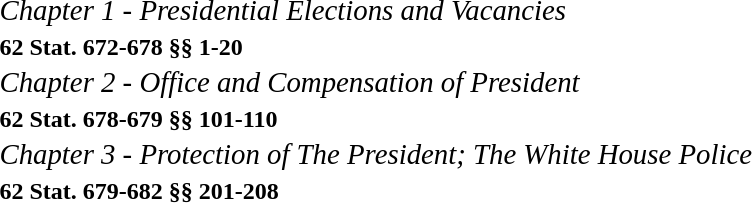<table style="width: 70%; border: none; text-align: left;">
<tr>
<td><em><big>Chapter 1 - Presidential Elections and Vacancies</big></em></td>
</tr>
<tr>
<td><strong>62 Stat. 672-678 §§ 1-20</strong></td>
</tr>
<tr>
<td><em><big>Chapter 2 - Office and Compensation of President</big></em></td>
</tr>
<tr>
<td><strong>62 Stat. 678-679 §§ 101-110</strong></td>
</tr>
<tr>
<td><em><big>Chapter 3 - Protection of The President; The White House Police</big></em></td>
</tr>
<tr>
<td><strong>62 Stat. 679-682 §§ 201-208</strong></td>
</tr>
</table>
